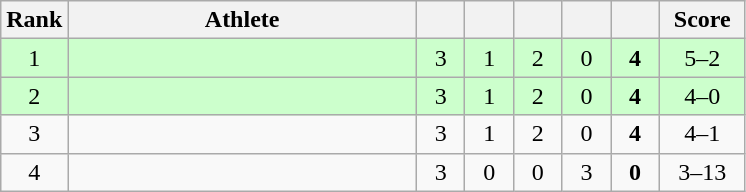<table class="wikitable" style="text-align: center;">
<tr>
<th width=25>Rank</th>
<th width=225>Athlete</th>
<th width=25></th>
<th width=25></th>
<th width=25></th>
<th width=25></th>
<th width=25></th>
<th width=50>Score</th>
</tr>
<tr bgcolor=ccffcc>
<td>1</td>
<td align=left></td>
<td>3</td>
<td>1</td>
<td>2</td>
<td>0</td>
<td><strong>4</strong></td>
<td>5–2</td>
</tr>
<tr bgcolor=ccffcc>
<td>2</td>
<td align=left></td>
<td>3</td>
<td>1</td>
<td>2</td>
<td>0</td>
<td><strong>4</strong></td>
<td>4–0</td>
</tr>
<tr>
<td>3</td>
<td align=left></td>
<td>3</td>
<td>1</td>
<td>2</td>
<td>0</td>
<td><strong>4</strong></td>
<td>4–1</td>
</tr>
<tr>
<td>4</td>
<td align=left></td>
<td>3</td>
<td>0</td>
<td>0</td>
<td>3</td>
<td><strong>0</strong></td>
<td>3–13</td>
</tr>
</table>
